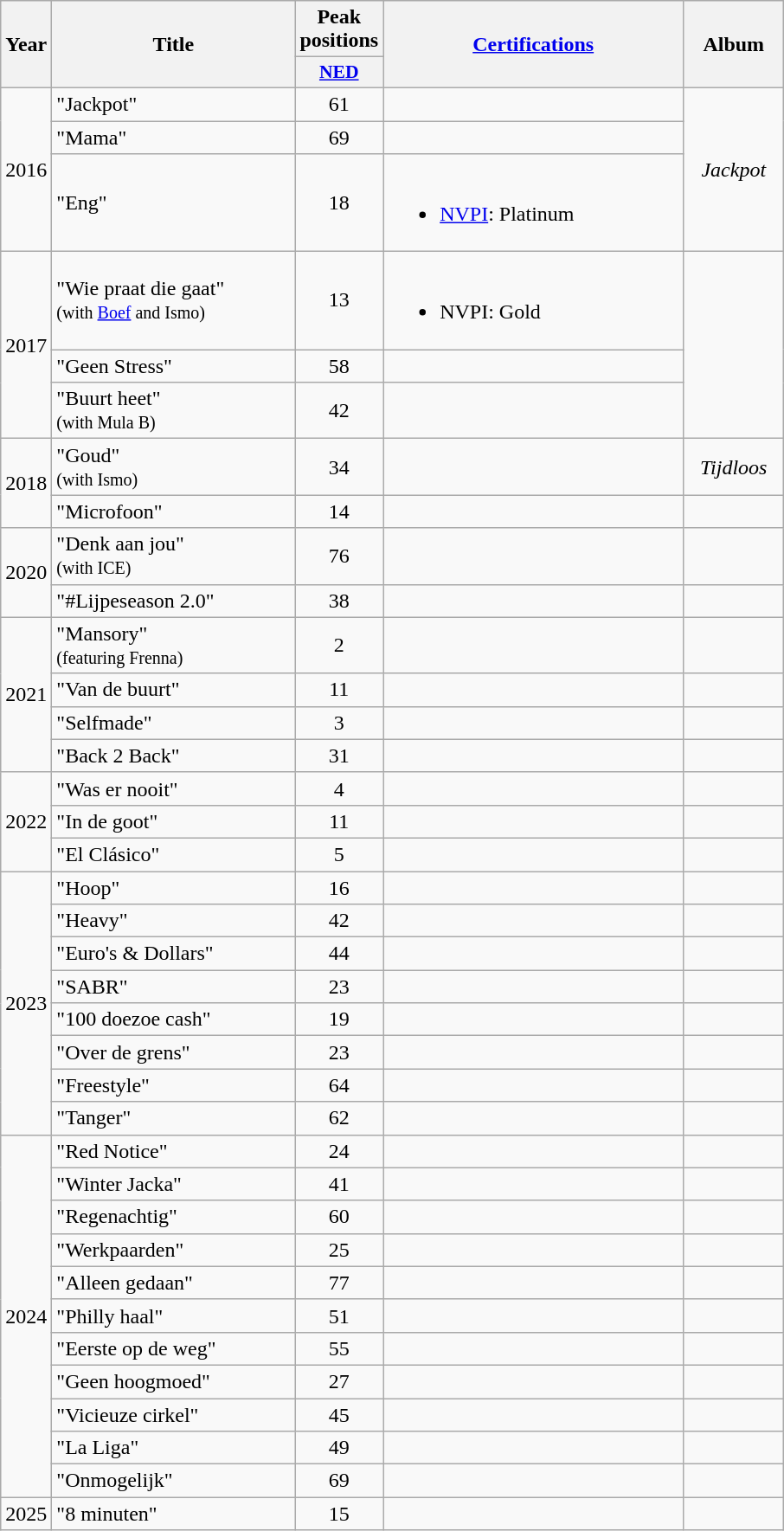<table class="wikitable">
<tr>
<th scope="col" rowspan="2" style="width:10px;">Year</th>
<th scope="col" rowspan="2" style="width:180px;">Title</th>
<th scope="col" style="width:20px;">Peak positions</th>
<th scope="col" rowspan="2" style="width:14em;"><a href='#'>Certifications</a></th>
<th scope="col" rowspan="2" style="width:70px;">Album</th>
</tr>
<tr>
<th scope="col" style="width:3em;font-size:90%;"><a href='#'>NED</a><br></th>
</tr>
<tr>
<td style="text-align:center;" rowspan=3>2016</td>
<td>"Jackpot"</td>
<td style="text-align:center;">61</td>
<td></td>
<td style="text-align:center;" rowspan=3><em>Jackpot</em></td>
</tr>
<tr>
<td>"Mama"</td>
<td style="text-align:center;">69</td>
<td></td>
</tr>
<tr>
<td>"Eng"</td>
<td style="text-align:center;">18</td>
<td><br><ul><li><a href='#'>NVPI</a>: Platinum</li></ul></td>
</tr>
<tr>
<td style="text-align:center;" rowspan=3>2017</td>
<td>"Wie praat die gaat"<br><small>(with <a href='#'>Boef</a> and Ismo)</small></td>
<td style="text-align:center;">13</td>
<td><br><ul><li>NVPI: Gold</li></ul></td>
<td style="text-align:center;" rowspan=3></td>
</tr>
<tr>
<td>"Geen Stress"</td>
<td style="text-align:center;">58</td>
<td></td>
</tr>
<tr>
<td>"Buurt heet"<br><small>(with Mula B)</small></td>
<td style="text-align:center;">42</td>
<td></td>
</tr>
<tr>
<td style="text-align:center;" rowspan=2>2018</td>
<td>"Goud"<br><small>(with Ismo)</small></td>
<td style="text-align:center;">34</td>
<td></td>
<td style="text-align:center;"><em>Tijdloos</em></td>
</tr>
<tr>
<td>"Microfoon"</td>
<td style="text-align:center;">14</td>
<td></td>
<td style="text-align:center;"></td>
</tr>
<tr>
<td style="text-align:center;" rowspan="2">2020</td>
<td>"Denk aan jou"<br><small>(with ICE)</small></td>
<td style="text-align:center;">76</td>
<td></td>
<td style="text-align:center;"></td>
</tr>
<tr>
<td>"#Lijpeseason 2.0"</td>
<td style="text-align:center;">38</td>
<td></td>
<td style="text-align:center;"></td>
</tr>
<tr>
<td style="text-align:center;" rowspan="4">2021</td>
<td>"Mansory"<br><small>(featuring Frenna)</small></td>
<td style="text-align:center;">2</td>
<td></td>
<td style="text-align:center;"></td>
</tr>
<tr>
<td>"Van de buurt"</td>
<td style="text-align:center;">11</td>
<td></td>
<td style="text-align:center;"></td>
</tr>
<tr>
<td>"Selfmade"</td>
<td style="text-align:center;">3</td>
<td></td>
<td style="text-align:center;"></td>
</tr>
<tr>
<td>"Back 2 Back"<br></td>
<td style="text-align:center;">31</td>
<td></td>
<td style="text-align:center;"></td>
</tr>
<tr>
<td style="text-align:center;" rowspan="3">2022</td>
<td>"Was er nooit"</td>
<td style="text-align:center;">4</td>
<td></td>
<td style="text-align:center;"></td>
</tr>
<tr>
<td>"In de goot"</td>
<td style="text-align:center;">11</td>
<td></td>
<td style="text-align:center;"></td>
</tr>
<tr>
<td>"El Clásico"<br></td>
<td style="text-align:center;">5</td>
<td></td>
<td style="text-align:center;"></td>
</tr>
<tr>
<td style="text-align:center;" rowspan="8">2023</td>
<td>"Hoop"<br></td>
<td style="text-align:center;">16</td>
<td></td>
<td style="text-align:center;"></td>
</tr>
<tr>
<td>"Heavy"<br></td>
<td style="text-align:center;">42</td>
<td></td>
<td style="text-align:center;"></td>
</tr>
<tr>
<td>"Euro's & Dollars"<br></td>
<td style="text-align:center;">44</td>
<td></td>
<td style="text-align:center;"></td>
</tr>
<tr>
<td>"SABR"</td>
<td style="text-align:center;">23</td>
<td></td>
<td style="text-align:center;"></td>
</tr>
<tr>
<td>"100 doezoe cash"<br></td>
<td style="text-align:center;">19</td>
<td></td>
<td style="text-align:center;"></td>
</tr>
<tr>
<td>"Over de grens"</td>
<td style="text-align:center;">23</td>
<td></td>
<td style="text-align:center;"></td>
</tr>
<tr>
<td>"Freestyle"<br></td>
<td style="text-align:center;">64</td>
<td></td>
<td style="text-align:center;"></td>
</tr>
<tr>
<td>"Tanger"<br></td>
<td style="text-align:center;">62</td>
<td></td>
<td style="text-align:center;"></td>
</tr>
<tr>
<td style="text-align:center;" rowspan="11">2024</td>
<td>"Red Notice"<br></td>
<td style="text-align:center;">24</td>
<td></td>
<td style="text-align:center;"></td>
</tr>
<tr>
<td>"Winter Jacka"</td>
<td style="text-align:center;">41</td>
<td></td>
<td style="text-align:center;"></td>
</tr>
<tr>
<td>"Regenachtig"</td>
<td style="text-align:center;">60</td>
<td></td>
<td style="text-align:center;"></td>
</tr>
<tr>
<td>"Werkpaarden"<br></td>
<td style="text-align:center;">25</td>
<td></td>
<td style="text-align:center;"></td>
</tr>
<tr>
<td>"Alleen gedaan"<br></td>
<td style="text-align:center;">77</td>
<td></td>
<td style="text-align:center;"></td>
</tr>
<tr>
<td>"Philly haal"<br></td>
<td style="text-align:center;">51</td>
<td></td>
<td style="text-align:center;"></td>
</tr>
<tr>
<td>"Eerste op de weg"<br></td>
<td style="text-align:center;">55</td>
<td></td>
<td style="text-align:center;"></td>
</tr>
<tr>
<td>"Geen hoogmoed"</td>
<td style="text-align:center;">27</td>
<td></td>
<td style="text-align:center;"></td>
</tr>
<tr>
<td>"Vicieuze cirkel"</td>
<td style="text-align:center;">45</td>
<td></td>
<td style="text-align:center;"></td>
</tr>
<tr>
<td>"La Liga"<br></td>
<td style="text-align:center;">49</td>
<td></td>
<td style="text-align:center;"></td>
</tr>
<tr>
<td>"Onmogelijk"<br></td>
<td style="text-align:center;">69</td>
<td></td>
<td style="text-align:center;"></td>
</tr>
<tr>
<td style="text-align:center;">2025</td>
<td>"8 minuten"</td>
<td style="text-align:center;">15</td>
<td></td>
<td style="text-align:center;"></td>
</tr>
</table>
